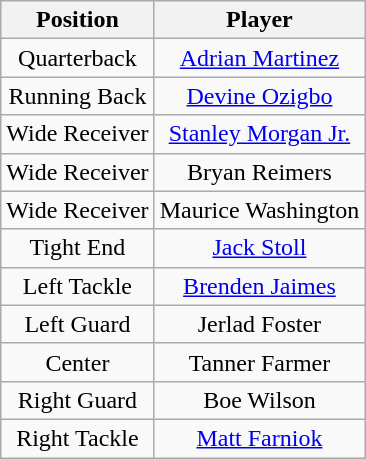<table class="wikitable" style="text-align: center;">
<tr>
<th>Position</th>
<th>Player</th>
</tr>
<tr>
<td>Quarterback</td>
<td><a href='#'>Adrian Martinez</a></td>
</tr>
<tr>
<td>Running Back</td>
<td><a href='#'>Devine Ozigbo</a></td>
</tr>
<tr>
<td>Wide Receiver</td>
<td><a href='#'>Stanley Morgan Jr.</a></td>
</tr>
<tr>
<td>Wide Receiver</td>
<td>Bryan Reimers</td>
</tr>
<tr>
<td>Wide Receiver</td>
<td>Maurice Washington</td>
</tr>
<tr>
<td>Tight End</td>
<td><a href='#'>Jack Stoll</a></td>
</tr>
<tr>
<td>Left Tackle</td>
<td><a href='#'>Brenden Jaimes</a></td>
</tr>
<tr>
<td>Left Guard</td>
<td>Jerlad Foster</td>
</tr>
<tr>
<td>Center</td>
<td>Tanner Farmer</td>
</tr>
<tr>
<td>Right Guard</td>
<td>Boe Wilson</td>
</tr>
<tr>
<td>Right Tackle</td>
<td><a href='#'>Matt Farniok</a></td>
</tr>
</table>
